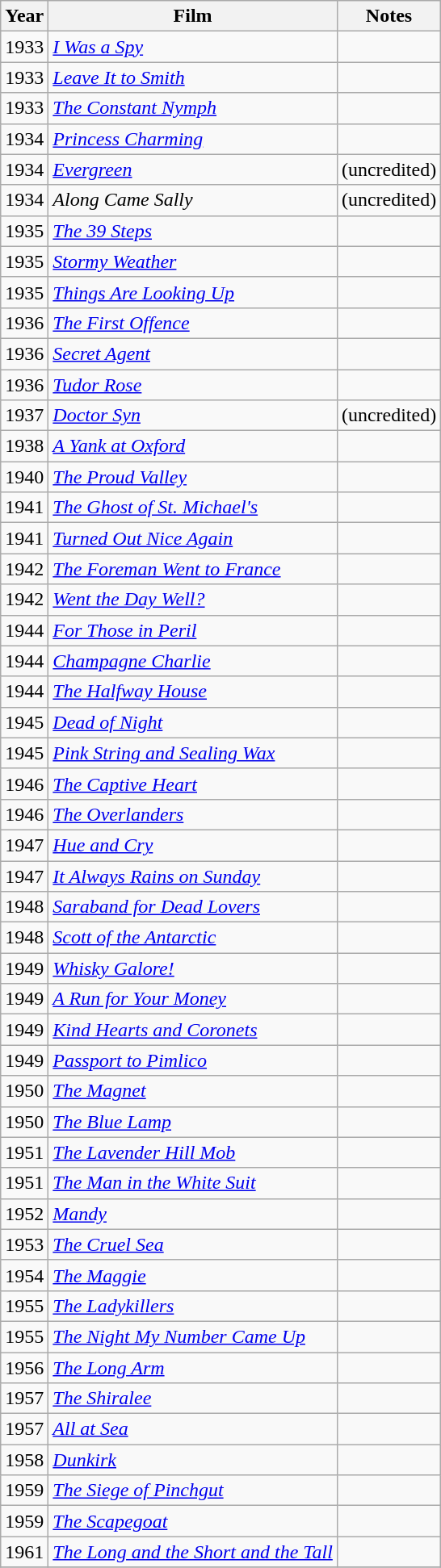<table class="wikitable sortable">
<tr>
<th>Year</th>
<th>Film</th>
<th>Notes</th>
</tr>
<tr>
<td>1933</td>
<td><em><a href='#'>I Was a Spy</a></em></td>
<td></td>
</tr>
<tr>
<td>1933</td>
<td><em><a href='#'>Leave It to Smith</a></em></td>
<td></td>
</tr>
<tr>
<td>1933</td>
<td><em><a href='#'>The Constant Nymph</a></em></td>
<td></td>
</tr>
<tr>
<td>1934</td>
<td><em><a href='#'>Princess Charming</a></em></td>
<td></td>
</tr>
<tr>
<td>1934</td>
<td><em><a href='#'>Evergreen</a></em></td>
<td>(uncredited)</td>
</tr>
<tr>
<td>1934</td>
<td><em>Along Came Sally</em></td>
<td>(uncredited)</td>
</tr>
<tr>
<td>1935</td>
<td><em><a href='#'>The 39 Steps</a></em></td>
<td></td>
</tr>
<tr>
<td>1935</td>
<td><em><a href='#'>Stormy Weather</a></em></td>
<td></td>
</tr>
<tr>
<td>1935</td>
<td><em><a href='#'>Things Are Looking Up</a></em></td>
<td></td>
</tr>
<tr>
<td>1936</td>
<td><em><a href='#'>The First Offence</a></em></td>
<td></td>
</tr>
<tr>
<td>1936</td>
<td><em><a href='#'>Secret Agent</a></em></td>
<td></td>
</tr>
<tr>
<td>1936</td>
<td><em><a href='#'>Tudor Rose</a></em></td>
<td></td>
</tr>
<tr>
<td>1937</td>
<td><em><a href='#'>Doctor Syn</a></em></td>
<td>(uncredited)</td>
</tr>
<tr>
<td>1938</td>
<td><em><a href='#'>A Yank at Oxford</a></em></td>
<td></td>
</tr>
<tr>
<td>1940</td>
<td><em><a href='#'>The Proud Valley</a></em></td>
<td></td>
</tr>
<tr>
<td>1941</td>
<td><em><a href='#'>The Ghost of St. Michael's</a></em></td>
<td></td>
</tr>
<tr>
<td>1941</td>
<td><em><a href='#'>Turned Out Nice Again</a></em></td>
<td></td>
</tr>
<tr>
<td>1942</td>
<td><em><a href='#'>The Foreman Went to France</a></em></td>
<td></td>
</tr>
<tr>
<td>1942</td>
<td><em><a href='#'>Went the Day Well?</a></em></td>
<td></td>
</tr>
<tr>
<td>1944</td>
<td><em><a href='#'>For Those in Peril</a></em></td>
<td></td>
</tr>
<tr>
<td>1944</td>
<td><em><a href='#'>Champagne Charlie</a></em></td>
<td></td>
</tr>
<tr>
<td>1944</td>
<td><em><a href='#'>The Halfway House</a></em></td>
<td></td>
</tr>
<tr>
<td>1945</td>
<td><em><a href='#'>Dead of Night</a></em></td>
<td></td>
</tr>
<tr>
<td>1945</td>
<td><em><a href='#'>Pink String and Sealing Wax</a></em></td>
<td></td>
</tr>
<tr>
<td>1946</td>
<td><em><a href='#'>The Captive Heart</a></em></td>
<td></td>
</tr>
<tr>
<td>1946</td>
<td><em><a href='#'>The Overlanders</a></em></td>
<td></td>
</tr>
<tr>
<td>1947</td>
<td><em><a href='#'>Hue and Cry</a></em></td>
<td></td>
</tr>
<tr>
<td>1947</td>
<td><em><a href='#'>It Always Rains on Sunday</a></em></td>
<td></td>
</tr>
<tr>
<td>1948</td>
<td><em><a href='#'>Saraband for Dead Lovers</a></em></td>
<td></td>
</tr>
<tr>
<td>1948</td>
<td><em><a href='#'>Scott of the Antarctic</a></em></td>
<td></td>
</tr>
<tr>
<td>1949</td>
<td><em><a href='#'>Whisky Galore!</a></em></td>
<td></td>
</tr>
<tr>
<td>1949</td>
<td><em><a href='#'>A Run for Your Money</a></em></td>
<td></td>
</tr>
<tr>
<td>1949</td>
<td><em><a href='#'>Kind Hearts and Coronets</a></em></td>
<td></td>
</tr>
<tr>
<td>1949</td>
<td><em><a href='#'>Passport to Pimlico</a></em></td>
<td></td>
</tr>
<tr>
<td>1950</td>
<td><em><a href='#'>The Magnet</a></em></td>
<td></td>
</tr>
<tr>
<td>1950</td>
<td><em><a href='#'>The Blue Lamp</a></em></td>
<td></td>
</tr>
<tr>
<td>1951</td>
<td><em><a href='#'>The Lavender Hill Mob</a></em></td>
<td></td>
</tr>
<tr>
<td>1951</td>
<td><em><a href='#'>The Man in the White Suit</a></em></td>
<td></td>
</tr>
<tr>
<td>1952</td>
<td><em><a href='#'>Mandy</a></em></td>
<td></td>
</tr>
<tr>
<td>1953</td>
<td><em><a href='#'>The Cruel Sea</a></em></td>
<td></td>
</tr>
<tr>
<td>1954</td>
<td><em><a href='#'>The Maggie</a></em></td>
<td></td>
</tr>
<tr>
<td>1955</td>
<td><em><a href='#'>The Ladykillers</a></em></td>
<td></td>
</tr>
<tr>
<td>1955</td>
<td><em><a href='#'>The Night My Number Came Up</a></em></td>
<td></td>
</tr>
<tr>
<td>1956</td>
<td><em><a href='#'>The Long Arm</a></em></td>
<td></td>
</tr>
<tr>
<td>1957</td>
<td><em><a href='#'>The Shiralee</a></em></td>
<td></td>
</tr>
<tr>
<td>1957</td>
<td><em><a href='#'>All at Sea</a></em></td>
</tr>
<tr>
<td>1958</td>
<td><em><a href='#'>Dunkirk</a></em></td>
<td></td>
</tr>
<tr>
<td>1959</td>
<td><em><a href='#'>The Siege of Pinchgut</a></em></td>
<td></td>
</tr>
<tr>
<td>1959</td>
<td><em><a href='#'>The Scapegoat</a></em></td>
<td></td>
</tr>
<tr>
<td>1961</td>
<td><em><a href='#'>The Long and the Short and the Tall</a></em></td>
<td></td>
</tr>
<tr>
</tr>
</table>
